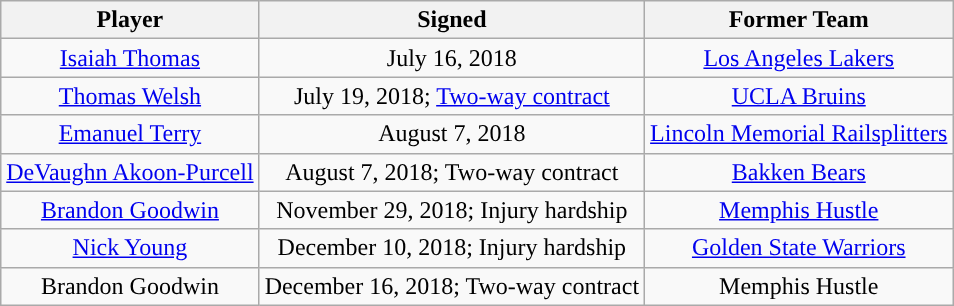<table class="wikitable sortable sortable">
<tr>
<th>Player</th>
<th>Signed</th>
<th>Former Team</th>
</tr>
<tr style="text-align: center">
<td><a href='#'>Isaiah Thomas</a></td>
<td>July 16, 2018</td>
<td><a href='#'>Los Angeles Lakers</a></td>
</tr>
<tr style="text-align: center">
<td><a href='#'>Thomas Welsh</a></td>
<td>July 19, 2018; <a href='#'>Two-way contract</a></td>
<td><a href='#'>UCLA Bruins</a></td>
</tr>
<tr style="text-align: center">
<td><a href='#'>Emanuel Terry</a></td>
<td>August 7, 2018</td>
<td><a href='#'>Lincoln Memorial Railsplitters</a></td>
</tr>
<tr style="text-align: center">
<td><a href='#'>DeVaughn Akoon-Purcell</a></td>
<td>August 7, 2018; Two-way contract</td>
<td> <a href='#'>Bakken Bears</a></td>
</tr>
<tr style="text-align: center">
<td><a href='#'>Brandon Goodwin</a></td>
<td>November 29, 2018; Injury hardship</td>
<td> <a href='#'>Memphis Hustle</a></td>
</tr>
<tr style="text-align: center">
<td><a href='#'>Nick Young</a></td>
<td>December 10, 2018; Injury hardship</td>
<td><a href='#'>Golden State Warriors</a></td>
</tr>
<tr style="text-align: center">
<td>Brandon Goodwin</td>
<td>December 16, 2018; Two-way contract</td>
<td> Memphis Hustle</td>
</tr>
</table>
